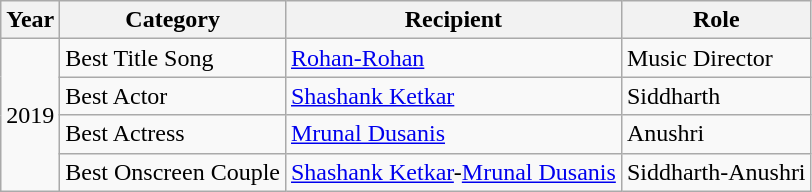<table class="wikitable">
<tr>
<th>Year</th>
<th>Category</th>
<th>Recipient</th>
<th>Role</th>
</tr>
<tr>
<td rowspan="4">2019</td>
<td>Best Title Song</td>
<td><a href='#'>Rohan-Rohan</a></td>
<td>Music Director</td>
</tr>
<tr>
<td>Best Actor</td>
<td><a href='#'>Shashank Ketkar</a></td>
<td>Siddharth</td>
</tr>
<tr>
<td>Best Actress</td>
<td><a href='#'>Mrunal Dusanis</a></td>
<td>Anushri</td>
</tr>
<tr>
<td>Best Onscreen Couple</td>
<td><a href='#'>Shashank Ketkar</a>-<a href='#'>Mrunal Dusanis</a></td>
<td>Siddharth-Anushri</td>
</tr>
</table>
